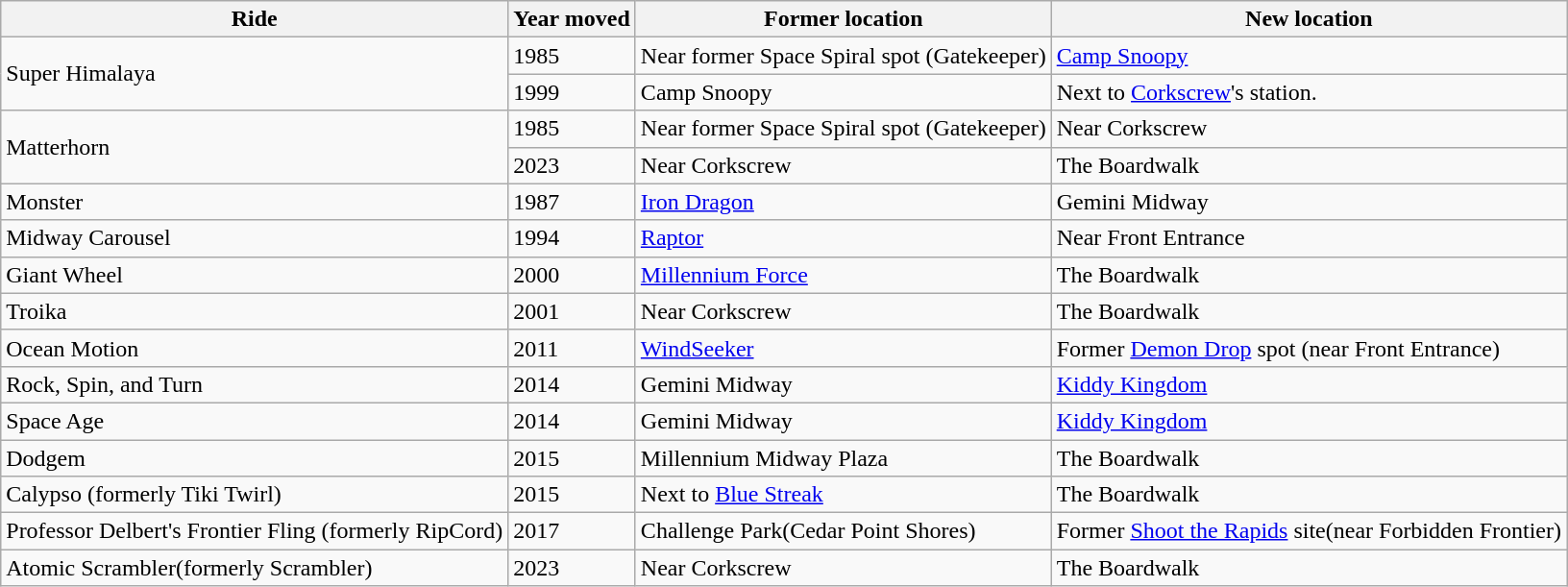<table class="wikitable sortable">
<tr>
<th>Ride</th>
<th>Year moved</th>
<th>Former location</th>
<th>New location</th>
</tr>
<tr>
<td rowspan="2">Super Himalaya</td>
<td>1985</td>
<td>Near former Space Spiral spot (Gatekeeper)</td>
<td><a href='#'>Camp Snoopy</a></td>
</tr>
<tr>
<td>1999</td>
<td>Camp Snoopy</td>
<td>Next to <a href='#'>Corkscrew</a>'s station.</td>
</tr>
<tr>
<td rowspan="2">Matterhorn</td>
<td>1985</td>
<td>Near former Space Spiral spot (Gatekeeper)</td>
<td>Near Corkscrew</td>
</tr>
<tr>
<td>2023</td>
<td>Near Corkscrew</td>
<td>The Boardwalk</td>
</tr>
<tr>
<td>Monster</td>
<td>1987</td>
<td><a href='#'>Iron Dragon</a></td>
<td>Gemini Midway</td>
</tr>
<tr>
<td>Midway Carousel</td>
<td>1994</td>
<td><a href='#'>Raptor</a></td>
<td>Near Front Entrance</td>
</tr>
<tr>
<td>Giant Wheel</td>
<td>2000</td>
<td><a href='#'>Millennium Force</a></td>
<td>The Boardwalk</td>
</tr>
<tr>
<td>Troika</td>
<td>2001</td>
<td>Near Corkscrew</td>
<td>The Boardwalk</td>
</tr>
<tr>
<td>Ocean Motion</td>
<td>2011</td>
<td><a href='#'>WindSeeker</a></td>
<td>Former <a href='#'>Demon Drop</a> spot (near Front Entrance)</td>
</tr>
<tr>
<td>Rock, Spin, and Turn</td>
<td>2014</td>
<td>Gemini Midway</td>
<td><a href='#'>Kiddy Kingdom</a></td>
</tr>
<tr>
<td>Space Age</td>
<td>2014</td>
<td>Gemini Midway</td>
<td><a href='#'>Kiddy Kingdom</a></td>
</tr>
<tr>
<td>Dodgem</td>
<td>2015</td>
<td>Millennium Midway Plaza</td>
<td>The Boardwalk</td>
</tr>
<tr>
<td>Calypso (formerly Tiki Twirl)</td>
<td>2015</td>
<td>Next to <a href='#'>Blue Streak</a></td>
<td>The Boardwalk</td>
</tr>
<tr>
<td>Professor Delbert's Frontier Fling (formerly RipCord)</td>
<td>2017</td>
<td>Challenge Park(Cedar Point Shores)</td>
<td>Former <a href='#'>Shoot the Rapids</a> site(near Forbidden Frontier)</td>
</tr>
<tr>
<td>Atomic Scrambler(formerly Scrambler)</td>
<td>2023</td>
<td>Near Corkscrew</td>
<td>The Boardwalk</td>
</tr>
</table>
